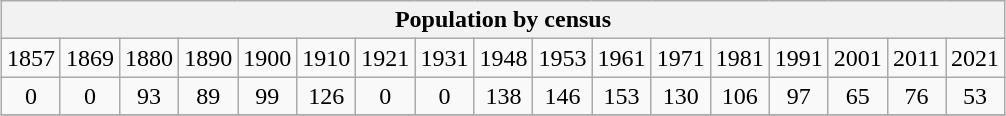<table class="wikitable" style="margin: 0.5em auto; text-align: center;">
<tr>
<th colspan="17">Population by census</th>
</tr>
<tr>
<td>1857</td>
<td>1869</td>
<td>1880</td>
<td>1890</td>
<td>1900</td>
<td>1910</td>
<td>1921</td>
<td>1931</td>
<td>1948</td>
<td>1953</td>
<td>1961</td>
<td>1971</td>
<td>1981</td>
<td>1991</td>
<td>2001</td>
<td>2011</td>
<td>2021</td>
</tr>
<tr>
<td>0</td>
<td>0</td>
<td>93</td>
<td>89</td>
<td>99</td>
<td>126</td>
<td>0</td>
<td>0</td>
<td>138</td>
<td>146</td>
<td>153</td>
<td>130</td>
<td>106</td>
<td>97</td>
<td>65</td>
<td>76</td>
<td>53</td>
</tr>
<tr>
</tr>
</table>
